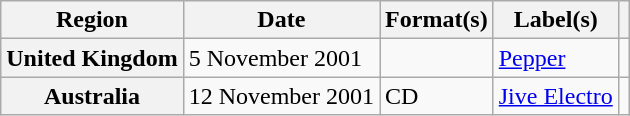<table class="wikitable plainrowheaders">
<tr>
<th scope="col">Region</th>
<th scope="col">Date</th>
<th scope="col">Format(s)</th>
<th scope="col">Label(s)</th>
<th scope="col"></th>
</tr>
<tr>
<th scope="row">United Kingdom</th>
<td>5 November 2001</td>
<td></td>
<td><a href='#'>Pepper</a></td>
<td></td>
</tr>
<tr>
<th scope="row">Australia</th>
<td>12 November 2001</td>
<td>CD</td>
<td><a href='#'>Jive Electro</a></td>
<td></td>
</tr>
</table>
